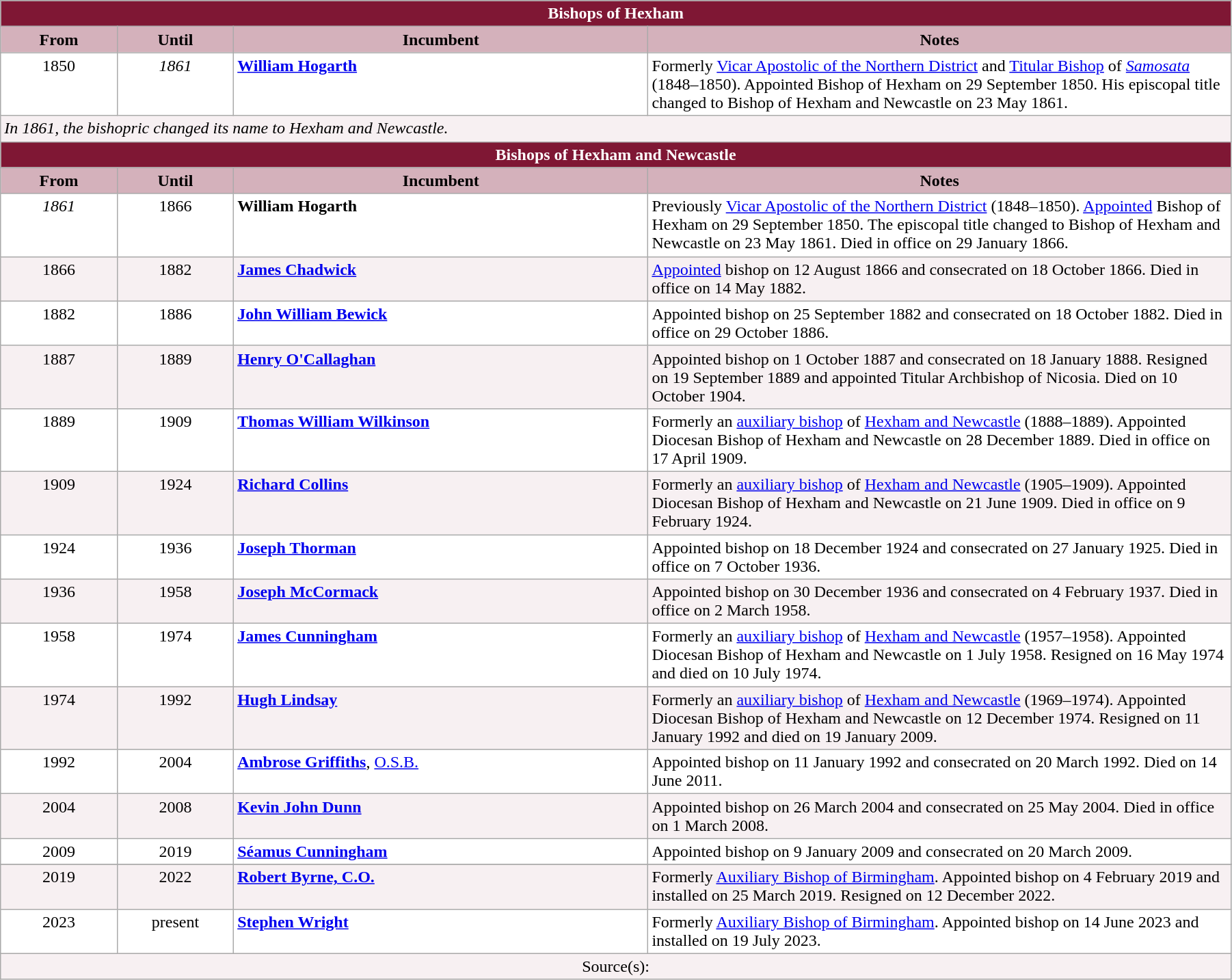<table class="wikitable" style="width:95%;" border="1" cellpadding="2">
<tr>
<th colspan="4" style="background-color: #7F1734; color: white;">Bishops of Hexham</th>
</tr>
<tr valign=center>
<th style="background-color:#D4B1BB" width="9%">From</th>
<th style="background-color:#D4B1BB" width="9%">Until</th>
<th style="background-color:#D4B1BB" width="32%">Incumbent</th>
<th style="background-color:#D4B1BB" width="45%">Notes</th>
</tr>
<tr valign=top style="background-color: white;">
<td align=center>1850</td>
<td align=center><em>1861</em></td>
<td><strong><a href='#'>William Hogarth</a></strong></td>
<td>Formerly <a href='#'>Vicar Apostolic of the Northern District</a> and <a href='#'>Titular Bishop</a> of <em><a href='#'>Samosata</a></em> (1848–1850). Appointed Bishop of Hexham on 29 September 1850. His episcopal title changed to Bishop of Hexham and Newcastle on 23 May 1861.</td>
</tr>
<tr valign=top style="background-color: #F7F0F2;">
<td colspan="4"><em>In 1861, the bishopric changed its name to Hexham and Newcastle.</em></td>
</tr>
<tr>
<th colspan="4" style="background-color: #7F1734; color: white;">Bishops of Hexham and Newcastle</th>
</tr>
<tr align=center>
<th style="background-color:#D4B1BB" width="9%">From</th>
<th style="background-color:#D4B1BB" width="9%">Until</th>
<th style="background-color:#D4B1BB" width="32%">Incumbent</th>
<th style="background-color:#D4B1BB" width="45%">Notes</th>
</tr>
<tr valign=top style="background-color: white;">
<td align="center"><em>1861</em></td>
<td align="center">1866</td>
<td><strong>William Hogarth</strong></td>
<td>Previously <a href='#'>Vicar Apostolic of the Northern District</a> (1848–1850). <a href='#'>Appointed</a> Bishop of Hexham on 29 September 1850. The episcopal title changed to Bishop of Hexham and Newcastle on 23 May 1861. Died in office on 29 January 1866.</td>
</tr>
<tr valign=top style="background-color: #F7F0F2;">
<td align="center">1866</td>
<td align="center">1882</td>
<td><strong><a href='#'>James Chadwick</a></strong></td>
<td><a href='#'>Appointed</a> bishop on 12 August 1866 and consecrated on 18 October 1866. Died in office on 14 May 1882.</td>
</tr>
<tr valign=top style="background-color: white;">
<td align="center">1882</td>
<td align="center">1886</td>
<td><strong><a href='#'>John William Bewick</a></strong></td>
<td>Appointed bishop on 25 September 1882 and consecrated on 18 October 1882. Died in office on 29 October 1886.</td>
</tr>
<tr valign=top style="background-color: #F7F0F2;">
<td align="center">1887</td>
<td align="center">1889</td>
<td><strong><a href='#'>Henry O'Callaghan</a></strong></td>
<td>Appointed bishop on 1 October 1887 and consecrated on 18 January 1888. Resigned on 19 September 1889 and appointed Titular Archbishop of Nicosia. Died on 10 October 1904.</td>
</tr>
<tr valign=top style="background-color: white;">
<td align="center">1889</td>
<td align="center">1909</td>
<td><strong><a href='#'>Thomas William Wilkinson</a></strong></td>
<td>Formerly an <a href='#'>auxiliary bishop</a> of <a href='#'>Hexham and Newcastle</a> (1888–1889). Appointed Diocesan Bishop of Hexham and Newcastle on 28 December 1889. Died in office on 17 April 1909.</td>
</tr>
<tr valign=top style="background-color: #F7F0F2;">
<td align="center">1909</td>
<td align="center">1924</td>
<td><strong><a href='#'>Richard Collins</a></strong></td>
<td>Formerly an <a href='#'>auxiliary bishop</a> of <a href='#'>Hexham and Newcastle</a> (1905–1909). Appointed Diocesan Bishop of Hexham and Newcastle on 21 June 1909. Died in office on 9 February 1924.</td>
</tr>
<tr valign=top style="background-color: white;">
<td align="center">1924</td>
<td align="center">1936</td>
<td><strong><a href='#'>Joseph Thorman</a></strong></td>
<td>Appointed bishop on 18 December 1924 and consecrated on 27 January 1925. Died in office on 7 October 1936.</td>
</tr>
<tr valign=top style="background-color: #F7F0F2;">
<td align="center">1936</td>
<td align="center">1958</td>
<td><strong><a href='#'>Joseph McCormack</a></strong></td>
<td>Appointed bishop on 30 December 1936 and consecrated on 4 February 1937. Died in office on 2 March 1958.</td>
</tr>
<tr valign=top style="background-color: white;">
<td align="center">1958</td>
<td align="center">1974</td>
<td><strong><a href='#'>James Cunningham</a></strong></td>
<td>Formerly an <a href='#'>auxiliary bishop</a> of <a href='#'>Hexham and Newcastle</a> (1957–1958). Appointed Diocesan Bishop of Hexham and Newcastle on 1 July 1958. Resigned on 16 May 1974 and died on 10 July 1974.</td>
</tr>
<tr valign=top style="background-color: #F7F0F2;">
<td align="center">1974</td>
<td align="center">1992</td>
<td><strong><a href='#'>Hugh Lindsay</a></strong></td>
<td>Formerly an <a href='#'>auxiliary bishop</a> of <a href='#'>Hexham and Newcastle</a> (1969–1974). Appointed Diocesan Bishop of Hexham and Newcastle on 12 December 1974. Resigned on 11 January 1992 and died on 19 January 2009.</td>
</tr>
<tr valign=top style="background-color: white;">
<td align="center">1992</td>
<td align="center">2004</td>
<td><strong><a href='#'>Ambrose Griffiths</a></strong>, <a href='#'>O.S.B.</a></td>
<td>Appointed bishop on 11 January 1992 and consecrated on 20 March 1992. Died on 14 June 2011.</td>
</tr>
<tr valign=top style="background-color: #F7F0F2;">
<td align="center">2004</td>
<td align="center">2008</td>
<td><strong><a href='#'>Kevin John Dunn</a></strong></td>
<td>Appointed bishop on 26 March 2004 and consecrated on 25 May 2004. Died in office on 1 March 2008.</td>
</tr>
<tr valign=top style="background-color: white;">
<td align="center">2009</td>
<td align="center">2019</td>
<td><strong><a href='#'>Séamus Cunningham</a></strong></td>
<td>Appointed bishop on 9 January 2009 and consecrated on 20 March 2009.</td>
</tr>
<tr valign=top style="background-color: #F7F0F2;">
</tr>
<tr valign=top style="background-color: #F7F0F2;">
<td align="center">2019</td>
<td align="center">2022</td>
<td><strong><a href='#'>Robert Byrne, C.O.</a></strong></td>
<td>Formerly <a href='#'>Auxiliary Bishop of Birmingham</a>. Appointed bishop on 4 February 2019 and installed on 25 March 2019. Resigned on 12 December 2022.</td>
</tr>
<tr valign=top style="background-color: white;">
<td align="center">2023</td>
<td align="center">present</td>
<td><strong><a href='#'>Stephen Wright</a></strong></td>
<td>Formerly <a href='#'>Auxiliary Bishop of Birmingham</a>. Appointed bishop on 14 June 2023 and installed on 19 July 2023.</td>
</tr>
<tr valign=top style="background-color: #F7F0F2;">
<td align=center colspan="4">Source(s):</td>
</tr>
</table>
